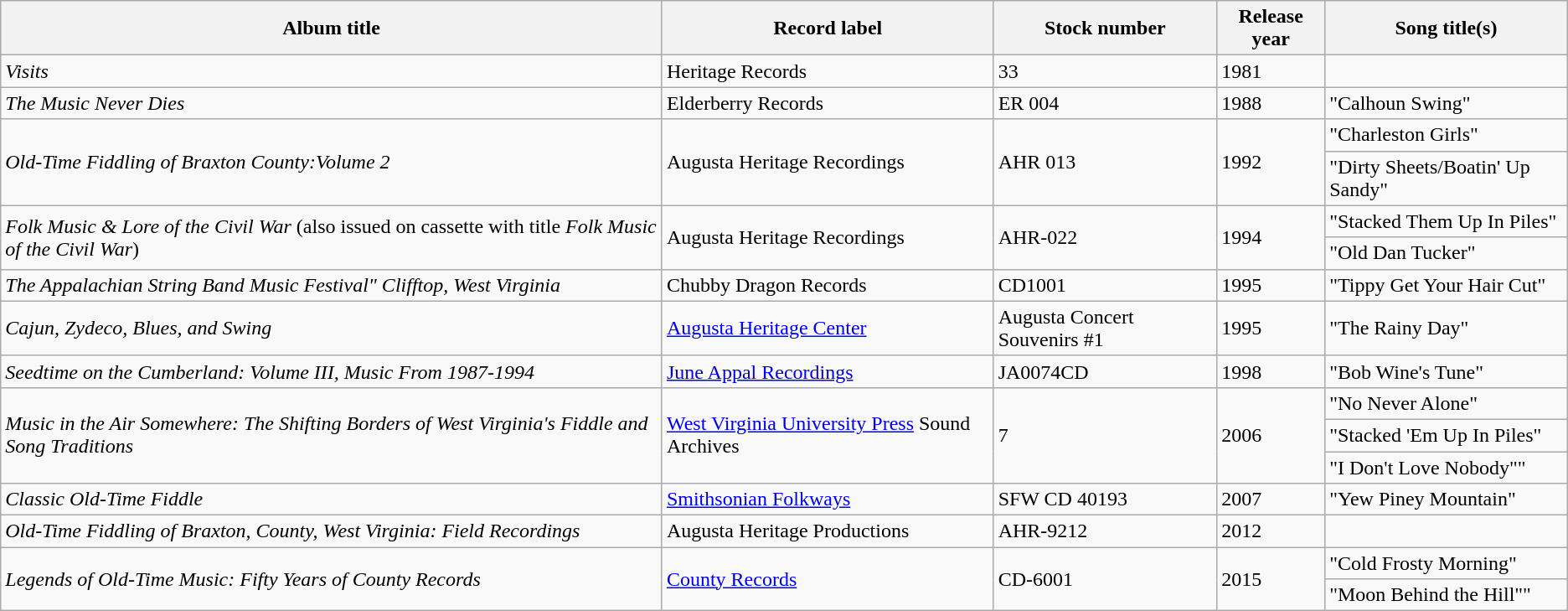<table class="wikitable sortable">
<tr>
<th scope="col">Album title</th>
<th scope="col">Record label</th>
<th scope="col">Stock number</th>
<th scope="col">Release year</th>
<th scope="col">Song title(s)</th>
</tr>
<tr>
<td><em>Visits</em></td>
<td>Heritage Records</td>
<td>33</td>
<td>1981</td>
<td><unknown></td>
</tr>
<tr>
<td><em>The Music Never Dies</em></td>
<td>Elderberry Records</td>
<td>ER 004</td>
<td>1988</td>
<td>"Calhoun Swing"</td>
</tr>
<tr>
<td rowspan="2"><em>Old-Time Fiddling of Braxton County:Volume 2</em></td>
<td rowspan="2">Augusta Heritage Recordings</td>
<td rowspan="2">AHR 013</td>
<td rowspan="2">1992</td>
<td>"Charleston Girls"</td>
</tr>
<tr>
<td>"Dirty Sheets/Boatin' Up Sandy"</td>
</tr>
<tr>
<td rowspan="2"><em>Folk Music & Lore of the Civil War</em> (also issued on cassette with title <em>Folk Music of the Civil War</em>)</td>
<td rowspan="2">Augusta Heritage Recordings</td>
<td rowspan="2">AHR-022</td>
<td rowspan="2">1994</td>
<td>"Stacked Them Up In Piles"</td>
</tr>
<tr>
<td>"Old Dan Tucker"</td>
</tr>
<tr>
<td><em>The Appalachian String Band Music Festival" Clifftop, West Virginia</em></td>
<td>Chubby Dragon Records</td>
<td>CD1001</td>
<td>1995</td>
<td>"Tippy Get Your Hair Cut"</td>
</tr>
<tr>
<td><em>Cajun, Zydeco, Blues, and Swing</em></td>
<td><a href='#'>Augusta Heritage Center</a></td>
<td>Augusta Concert Souvenirs #1</td>
<td>1995</td>
<td>"The Rainy Day"</td>
</tr>
<tr>
<td><em>Seedtime on the Cumberland: Volume III, Music From 1987-1994</em></td>
<td><a href='#'>June Appal Recordings</a></td>
<td>JA0074CD</td>
<td>1998</td>
<td>"Bob Wine's Tune"</td>
</tr>
<tr>
<td rowspan="3"><em>Music in the Air Somewhere: The Shifting Borders of West Virginia's Fiddle and Song Traditions</em></td>
<td rowspan="3"><a href='#'>West Virginia University Press</a> Sound Archives</td>
<td rowspan="3">7</td>
<td rowspan="3">2006</td>
<td>"No Never Alone"</td>
</tr>
<tr>
<td>"Stacked 'Em Up In Piles"</td>
</tr>
<tr>
<td>"I Don't Love Nobody""</td>
</tr>
<tr>
<td><em>Classic Old-Time Fiddle</em></td>
<td><a href='#'>Smithsonian Folkways</a></td>
<td>SFW CD 40193</td>
<td>2007</td>
<td>"Yew Piney Mountain"</td>
</tr>
<tr>
<td><em>Old-Time Fiddling of Braxton, County, West Virginia: Field Recordings</em></td>
<td>Augusta Heritage Productions</td>
<td>AHR-9212</td>
<td>2012</td>
<td><unknown></td>
</tr>
<tr>
<td rowspan="2"><em>Legends of Old-Time Music: Fifty Years of County Records</em></td>
<td rowspan="2"><a href='#'>County Records</a></td>
<td rowspan="2">CD-6001</td>
<td rowspan="2">2015</td>
<td>"Cold Frosty Morning"</td>
</tr>
<tr>
<td>"Moon Behind the Hill""</td>
</tr>
</table>
